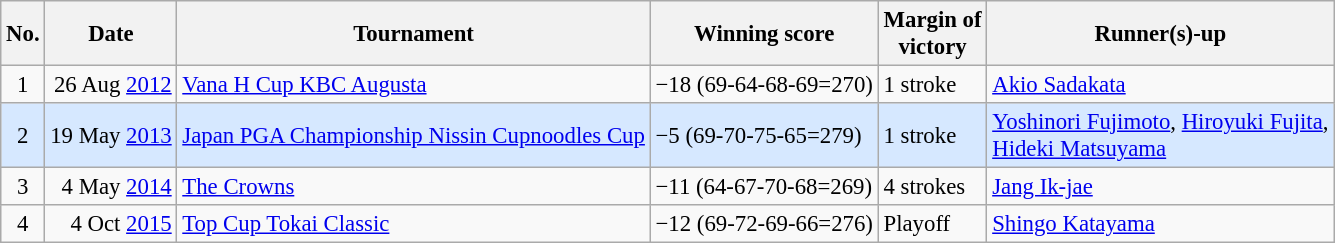<table class="wikitable" style="font-size:95%;">
<tr>
<th>No.</th>
<th>Date</th>
<th>Tournament</th>
<th>Winning score</th>
<th>Margin of<br>victory</th>
<th>Runner(s)-up</th>
</tr>
<tr>
<td align=center>1</td>
<td align=right>26 Aug <a href='#'>2012</a></td>
<td><a href='#'>Vana H Cup KBC Augusta</a></td>
<td>−18 (69-64-68-69=270)</td>
<td>1 stroke</td>
<td> <a href='#'>Akio Sadakata</a></td>
</tr>
<tr style="background:#D6E8FF;">
<td align=center>2</td>
<td align=right>19 May <a href='#'>2013</a></td>
<td><a href='#'>Japan PGA Championship Nissin Cupnoodles Cup</a></td>
<td>−5 (69-70-75-65=279)</td>
<td>1 stroke</td>
<td> <a href='#'>Yoshinori Fujimoto</a>,  <a href='#'>Hiroyuki Fujita</a>,<br> <a href='#'>Hideki Matsuyama</a></td>
</tr>
<tr>
<td align=center>3</td>
<td align=right>4 May <a href='#'>2014</a></td>
<td><a href='#'>The Crowns</a></td>
<td>−11 (64-67-70-68=269)</td>
<td>4 strokes</td>
<td> <a href='#'>Jang Ik-jae</a></td>
</tr>
<tr>
<td align=center>4</td>
<td align=right>4 Oct <a href='#'>2015</a></td>
<td><a href='#'>Top Cup Tokai Classic</a></td>
<td>−12 (69-72-69-66=276)</td>
<td>Playoff</td>
<td> <a href='#'>Shingo Katayama</a></td>
</tr>
</table>
